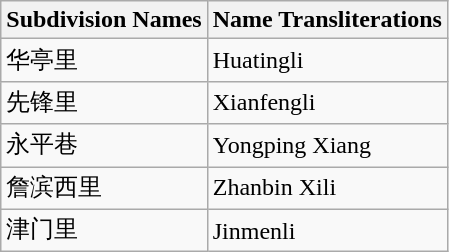<table class="wikitable sortable">
<tr>
<th>Subdivision Names</th>
<th>Name Transliterations</th>
</tr>
<tr>
<td>华亭里</td>
<td>Huatingli</td>
</tr>
<tr>
<td>先锋里</td>
<td>Xianfengli</td>
</tr>
<tr>
<td>永平巷</td>
<td>Yongping Xiang</td>
</tr>
<tr>
<td>詹滨西里</td>
<td>Zhanbin Xili</td>
</tr>
<tr>
<td>津门里</td>
<td>Jinmenli</td>
</tr>
</table>
